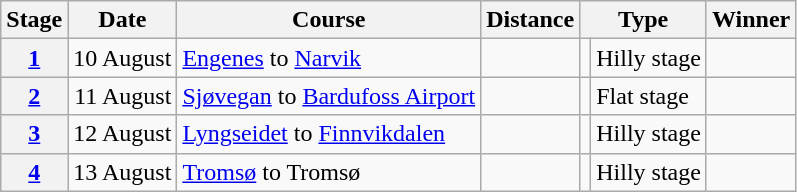<table class="wikitable">
<tr>
<th>Stage</th>
<th>Date</th>
<th>Course</th>
<th>Distance</th>
<th colspan="2">Type</th>
<th>Winner</th>
</tr>
<tr>
<th style="text-align:center"><a href='#'>1</a></th>
<td align="right">10 August</td>
<td><a href='#'>Engenes</a> to <a href='#'>Narvik</a></td>
<td style="text-align:center;"></td>
<td></td>
<td>Hilly stage</td>
<td></td>
</tr>
<tr>
<th style="text-align:center"><a href='#'>2</a></th>
<td align="right">11 August</td>
<td><a href='#'>Sjøvegan</a> to <a href='#'>Bardufoss Airport</a></td>
<td style="text-align:center;"></td>
<td></td>
<td>Flat stage</td>
<td></td>
</tr>
<tr>
<th style="text-align:center"><a href='#'>3</a></th>
<td align="right">12 August</td>
<td><a href='#'>Lyngseidet</a> to <a href='#'>Finnvikdalen</a></td>
<td style="text-align:center;"></td>
<td></td>
<td>Hilly stage</td>
<td></td>
</tr>
<tr>
<th style="text-align:center"><a href='#'>4</a></th>
<td align="right">13 August</td>
<td><a href='#'>Tromsø</a> to Tromsø</td>
<td style="text-align:center;"></td>
<td></td>
<td>Hilly stage</td>
<td></td>
</tr>
</table>
